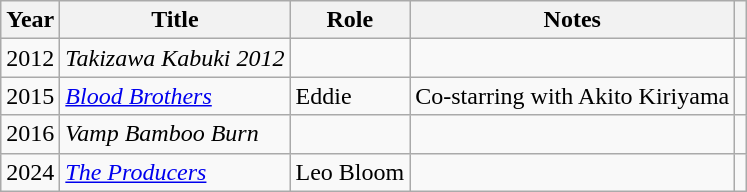<table class="wikitable">
<tr>
<th>Year</th>
<th>Title</th>
<th>Role</th>
<th>Notes</th>
<th></th>
</tr>
<tr>
<td>2012</td>
<td><em>Takizawa Kabuki 2012</em></td>
<td></td>
<td></td>
<td></td>
</tr>
<tr>
<td>2015</td>
<td><em><a href='#'>Blood Brothers</a></em></td>
<td>Eddie</td>
<td>Co-starring with Akito Kiriyama</td>
<td></td>
</tr>
<tr>
<td>2016</td>
<td><em>Vamp Bamboo Burn</em></td>
<td></td>
<td></td>
<td></td>
</tr>
<tr>
<td>2024</td>
<td><a href='#'><em>The Producers</em></a></td>
<td>Leo Bloom</td>
<td></td>
<td></td>
</tr>
</table>
